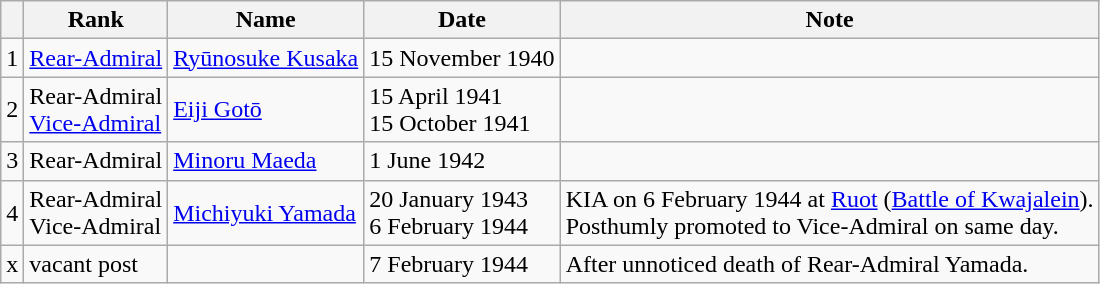<table class=wikitable>
<tr>
<th></th>
<th>Rank</th>
<th>Name</th>
<th>Date</th>
<th>Note</th>
</tr>
<tr>
<td>1</td>
<td><a href='#'>Rear-Admiral</a></td>
<td><a href='#'>Ryūnosuke Kusaka</a></td>
<td>15 November 1940</td>
<td></td>
</tr>
<tr>
<td>2</td>
<td>Rear-Admiral<br><a href='#'>Vice-Admiral</a></td>
<td><a href='#'>Eiji Gotō</a></td>
<td>15 April 1941<br>15 October 1941</td>
<td></td>
</tr>
<tr>
<td>3</td>
<td>Rear-Admiral</td>
<td><a href='#'>Minoru Maeda</a></td>
<td>1 June 1942</td>
<td></td>
</tr>
<tr>
<td>4</td>
<td>Rear-Admiral<br>Vice-Admiral</td>
<td><a href='#'>Michiyuki Yamada</a></td>
<td>20 January 1943<br>6 February 1944</td>
<td>KIA on 6 February 1944 at <a href='#'>Ruot</a> (<a href='#'>Battle of Kwajalein</a>).<br>Posthumly promoted to Vice-Admiral on same day.</td>
</tr>
<tr>
<td>x</td>
<td>vacant post</td>
<td></td>
<td>7 February 1944</td>
<td>After unnoticed death of Rear-Admiral Yamada.</td>
</tr>
</table>
